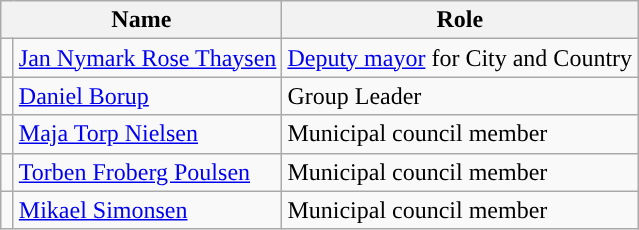<table class="wikitable">
<tr>
<th colspan="2">Name</th>
<th>Role</th>
</tr>
<tr>
<td width="1"></td>
<td><a href='#'>Jan Nymark Rose Thaysen</a></td>
<td><a href='#'>Deputy mayor</a> for City and Country</td>
</tr>
<tr>
<td width="1"></td>
<td><a href='#'>Daniel Borup</a></td>
<td>Group Leader</td>
</tr>
<tr>
<td width="1"></td>
<td><a href='#'>Maja Torp Nielsen</a></td>
<td>Municipal council member</td>
</tr>
<tr>
<td width="1"></td>
<td><a href='#'>Torben Froberg Poulsen</a></td>
<td>Municipal council member</td>
</tr>
<tr>
<td width="1"></td>
<td><a href='#'>Mikael Simonsen</a></td>
<td>Municipal council member</td>
</tr>
</table>
